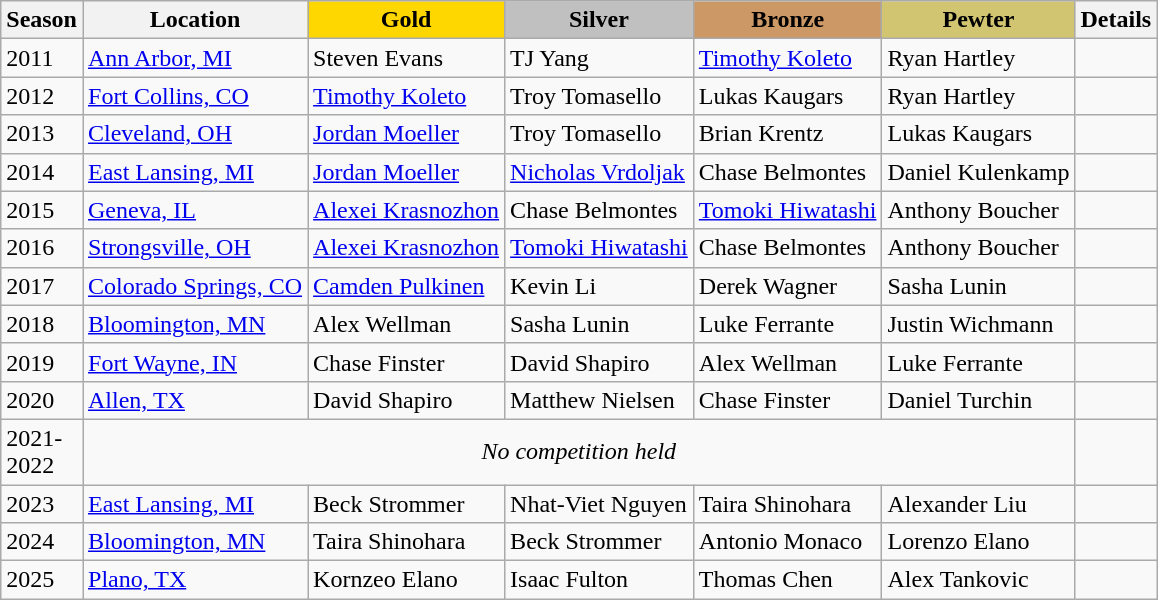<table class="wikitable">
<tr>
<th>Season</th>
<th>Location</th>
<td align=center bgcolor=gold><strong>Gold</strong></td>
<td align=center bgcolor=silver><strong>Silver</strong></td>
<td align=center bgcolor=cc9966><strong>Bronze</strong></td>
<td align=center bgcolor=d1c571><strong>Pewter</strong></td>
<th>Details</th>
</tr>
<tr>
<td>2011</td>
<td><a href='#'>Ann Arbor, MI</a></td>
<td>Steven Evans</td>
<td>TJ Yang</td>
<td><a href='#'>Timothy Koleto</a></td>
<td>Ryan Hartley</td>
<td></td>
</tr>
<tr>
<td>2012</td>
<td><a href='#'>Fort Collins, CO</a></td>
<td><a href='#'>Timothy Koleto</a></td>
<td>Troy Tomasello</td>
<td>Lukas Kaugars</td>
<td>Ryan Hartley</td>
<td></td>
</tr>
<tr>
<td>2013</td>
<td><a href='#'>Cleveland, OH</a></td>
<td><a href='#'>Jordan Moeller</a></td>
<td>Troy Tomasello</td>
<td>Brian Krentz</td>
<td>Lukas Kaugars</td>
<td></td>
</tr>
<tr>
<td>2014</td>
<td><a href='#'>East Lansing, MI</a></td>
<td><a href='#'>Jordan Moeller</a></td>
<td><a href='#'>Nicholas Vrdoljak</a></td>
<td>Chase Belmontes</td>
<td>Daniel Kulenkamp</td>
<td></td>
</tr>
<tr>
<td>2015</td>
<td><a href='#'>Geneva, IL</a></td>
<td><a href='#'>Alexei Krasnozhon</a></td>
<td>Chase Belmontes</td>
<td><a href='#'>Tomoki Hiwatashi</a></td>
<td>Anthony Boucher</td>
<td></td>
</tr>
<tr>
<td>2016</td>
<td><a href='#'>Strongsville, OH</a></td>
<td><a href='#'>Alexei Krasnozhon</a></td>
<td><a href='#'>Tomoki Hiwatashi</a></td>
<td>Chase Belmontes</td>
<td>Anthony Boucher</td>
<td></td>
</tr>
<tr>
<td>2017</td>
<td><a href='#'>Colorado Springs, CO</a></td>
<td><a href='#'>Camden Pulkinen</a></td>
<td>Kevin Li</td>
<td>Derek Wagner</td>
<td>Sasha Lunin</td>
<td></td>
</tr>
<tr>
<td>2018</td>
<td><a href='#'>Bloomington, MN</a></td>
<td>Alex Wellman</td>
<td>Sasha Lunin</td>
<td>Luke Ferrante</td>
<td>Justin Wichmann</td>
<td></td>
</tr>
<tr>
<td>2019</td>
<td><a href='#'>Fort Wayne, IN</a></td>
<td>Chase Finster</td>
<td>David Shapiro</td>
<td>Alex Wellman</td>
<td>Luke Ferrante</td>
<td></td>
</tr>
<tr>
<td>2020</td>
<td><a href='#'>Allen, TX</a></td>
<td>David Shapiro</td>
<td>Matthew Nielsen</td>
<td>Chase Finster</td>
<td>Daniel Turchin</td>
<td></td>
</tr>
<tr>
<td>2021- <br> 2022</td>
<td colspan="5" align="center"><em>No competition held</em></td>
<td></td>
</tr>
<tr>
<td>2023</td>
<td><a href='#'>East Lansing, MI</a></td>
<td>Beck Strommer</td>
<td>Nhat-Viet Nguyen</td>
<td>Taira Shinohara</td>
<td>Alexander Liu</td>
<td></td>
</tr>
<tr>
<td>2024</td>
<td><a href='#'>Bloomington, MN</a></td>
<td>Taira Shinohara</td>
<td>Beck Strommer</td>
<td>Antonio Monaco</td>
<td>Lorenzo Elano</td>
<td></td>
</tr>
<tr>
<td>2025</td>
<td><a href='#'>Plano, TX</a></td>
<td>Kornzeo Elano</td>
<td>Isaac Fulton</td>
<td>Thomas Chen</td>
<td>Alex Tankovic</td>
<td></td>
</tr>
</table>
